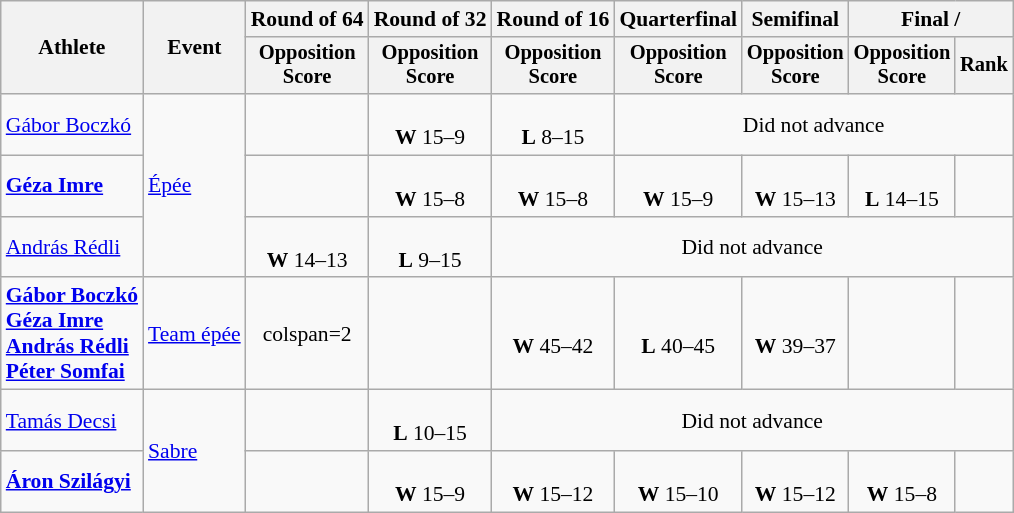<table class="wikitable" style="font-size:90%">
<tr>
<th rowspan=2>Athlete</th>
<th rowspan=2>Event</th>
<th>Round of 64</th>
<th>Round of 32</th>
<th>Round of 16</th>
<th>Quarterfinal</th>
<th>Semifinal</th>
<th colspan=2>Final / </th>
</tr>
<tr style="font-size:95%">
<th>Opposition<br>Score</th>
<th>Opposition<br>Score</th>
<th>Opposition<br>Score</th>
<th>Opposition<br>Score</th>
<th>Opposition<br>Score</th>
<th>Opposition<br>Score</th>
<th>Rank</th>
</tr>
<tr align=center>
<td align=left><a href='#'>Gábor Boczkó</a></td>
<td align=left rowspan=3><a href='#'>Épée</a></td>
<td></td>
<td><br><strong>W</strong> 15–9</td>
<td><br><strong>L</strong> 8–15</td>
<td colspan=4>Did not advance</td>
</tr>
<tr align=center>
<td align=left><strong><a href='#'>Géza Imre</a></strong></td>
<td></td>
<td><br><strong>W</strong> 15–8</td>
<td><br><strong>W</strong> 15–8</td>
<td><br><strong>W</strong> 15–9</td>
<td><br><strong>W</strong> 15–13</td>
<td><br><strong>L</strong> 14–15</td>
<td></td>
</tr>
<tr align=center>
<td align=left><a href='#'>András Rédli</a></td>
<td><br><strong>W</strong> 14–13</td>
<td><br><strong>L</strong> 9–15</td>
<td colspan=5>Did not advance</td>
</tr>
<tr align=center>
<td align=left><strong><a href='#'>Gábor Boczkó</a><br><a href='#'>Géza Imre</a><br><a href='#'>András Rédli</a><br><a href='#'>Péter Somfai</a></strong></td>
<td align=left><a href='#'>Team épée</a></td>
<td>colspan=2 </td>
<td></td>
<td><br><strong>W</strong> 45–42</td>
<td><br><strong>L</strong> 40–45</td>
<td><br><strong>W</strong> 39–37</td>
<td></td>
</tr>
<tr align=center>
<td align=left><a href='#'>Tamás Decsi</a></td>
<td align=left rowspan=2><a href='#'>Sabre</a></td>
<td></td>
<td><br><strong>L</strong> 10–15</td>
<td colspan=5>Did not advance</td>
</tr>
<tr align=center>
<td align=left><strong><a href='#'>Áron Szilágyi</a></strong></td>
<td></td>
<td><br><strong>W</strong> 15–9</td>
<td><br><strong>W</strong> 15–12</td>
<td><br><strong>W</strong> 15–10</td>
<td><br><strong>W</strong> 15–12</td>
<td><br><strong>W</strong> 15–8</td>
<td></td>
</tr>
</table>
